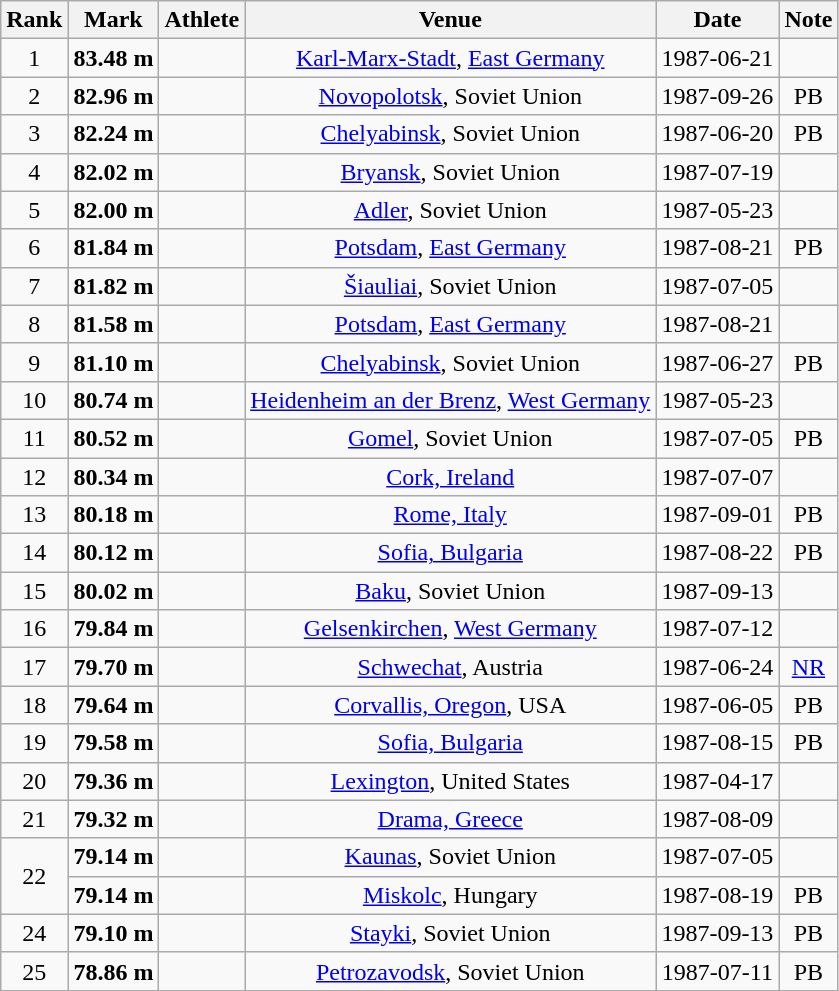<table class="wikitable" style="text-align:center;">
<tr>
<th>Rank</th>
<th>Mark</th>
<th>Athlete</th>
<th>Venue</th>
<th>Date</th>
<th>Note</th>
</tr>
<tr>
<td>1</td>
<td><strong>83.48 m</strong></td>
<td align=left></td>
<td><a href='#'>Karl-Marx-Stadt</a>, <a href='#'>East Germany</a></td>
<td>1987-06-21</td>
<td></td>
</tr>
<tr>
<td>2</td>
<td><strong>82.96 m</strong></td>
<td align=left></td>
<td><a href='#'>Novopolotsk</a>, Soviet Union</td>
<td>1987-09-26</td>
<td>PB</td>
</tr>
<tr>
<td>3</td>
<td><strong>82.24 m</strong></td>
<td align=left></td>
<td><a href='#'>Chelyabinsk</a>, Soviet Union</td>
<td>1987-06-20</td>
<td>PB</td>
</tr>
<tr>
<td>4</td>
<td><strong>82.02 m</strong></td>
<td align=left></td>
<td><a href='#'>Bryansk</a>, Soviet Union</td>
<td>1987-07-19</td>
<td></td>
</tr>
<tr>
<td>5</td>
<td><strong>82.00 m</strong></td>
<td align=left></td>
<td><a href='#'>Adler</a>, Soviet Union</td>
<td>1987-05-23</td>
<td></td>
</tr>
<tr>
<td>6</td>
<td><strong>81.84 m</strong></td>
<td align=left></td>
<td><a href='#'>Potsdam</a>, <a href='#'>East Germany</a></td>
<td>1987-08-21</td>
<td>PB</td>
</tr>
<tr>
<td>7</td>
<td><strong>81.82 m</strong></td>
<td align=left></td>
<td><a href='#'>Šiauliai</a>, Soviet Union</td>
<td>1987-07-05</td>
<td></td>
</tr>
<tr>
<td>8</td>
<td><strong>81.58 m</strong></td>
<td align=left></td>
<td><a href='#'>Potsdam</a>, <a href='#'>East Germany</a></td>
<td>1987-08-21</td>
<td></td>
</tr>
<tr>
<td>9</td>
<td><strong>81.10 m</strong></td>
<td align=left></td>
<td><a href='#'>Chelyabinsk</a>, Soviet Union</td>
<td>1987-06-27</td>
<td>PB</td>
</tr>
<tr>
<td>10</td>
<td><strong>80.74 m</strong></td>
<td align=left></td>
<td><a href='#'>Heidenheim an der Brenz</a>, <a href='#'>West Germany</a></td>
<td>1987-05-23</td>
<td></td>
</tr>
<tr>
<td>11</td>
<td><strong>80.52 m</strong></td>
<td align=left></td>
<td><a href='#'>Gomel</a>, Soviet Union</td>
<td>1987-07-05</td>
<td>PB</td>
</tr>
<tr>
<td>12</td>
<td><strong>80.34 m</strong></td>
<td align=left></td>
<td><a href='#'>Cork, Ireland</a></td>
<td>1987-07-07</td>
<td></td>
</tr>
<tr>
<td>13</td>
<td><strong>80.18 m</strong></td>
<td align=left></td>
<td><a href='#'>Rome, Italy</a></td>
<td>1987-09-01</td>
<td>PB</td>
</tr>
<tr>
<td>14</td>
<td><strong>80.12 m</strong></td>
<td align=left></td>
<td><a href='#'>Sofia, Bulgaria</a></td>
<td>1987-08-22</td>
<td>PB</td>
</tr>
<tr>
<td>15</td>
<td><strong>80.02 m</strong></td>
<td align=left></td>
<td><a href='#'>Baku</a>, Soviet Union</td>
<td>1987-09-13</td>
<td></td>
</tr>
<tr>
<td>16</td>
<td><strong>79.84 m</strong></td>
<td align=left></td>
<td><a href='#'>Gelsenkirchen</a>, <a href='#'>West Germany</a></td>
<td>1987-07-12</td>
<td></td>
</tr>
<tr>
<td>17</td>
<td><strong>79.70 m</strong></td>
<td align=left></td>
<td><a href='#'>Schwechat</a>, Austria</td>
<td>1987-06-24</td>
<td><a href='#'>NR</a></td>
</tr>
<tr>
<td>18</td>
<td><strong>79.64 m</strong></td>
<td align=left></td>
<td><a href='#'>Corvallis, Oregon</a>, USA</td>
<td>1987-06-05</td>
<td>PB</td>
</tr>
<tr>
<td>19</td>
<td><strong>79.58 m</strong></td>
<td align=left></td>
<td><a href='#'>Sofia, Bulgaria</a></td>
<td>1987-08-15</td>
<td>PB</td>
</tr>
<tr>
<td>20</td>
<td><strong>79.36 m</strong></td>
<td align=left></td>
<td><a href='#'>Lexington</a>, United States</td>
<td>1987-04-17</td>
<td></td>
</tr>
<tr>
<td>21</td>
<td><strong>79.32 m</strong></td>
<td align=left></td>
<td><a href='#'>Drama, Greece</a></td>
<td>1987-08-09</td>
<td></td>
</tr>
<tr>
<td rowspan=2>22</td>
<td><strong>79.14 m</strong></td>
<td align=left></td>
<td><a href='#'>Kaunas</a>, Soviet Union</td>
<td>1987-07-05</td>
<td></td>
</tr>
<tr>
<td><strong>79.14 m</strong></td>
<td align=left></td>
<td><a href='#'>Miskolc</a>, Hungary</td>
<td>1987-08-19</td>
<td>PB</td>
</tr>
<tr>
<td>24</td>
<td><strong>79.10 m</strong></td>
<td align=left></td>
<td><a href='#'>Stayki</a>, Soviet Union</td>
<td>1987-09-13</td>
<td>PB</td>
</tr>
<tr>
<td>25</td>
<td><strong>78.86 m</strong></td>
<td align=left></td>
<td><a href='#'>Petrozavodsk</a>, Soviet Union</td>
<td>1987-07-11</td>
<td>PB</td>
</tr>
</table>
